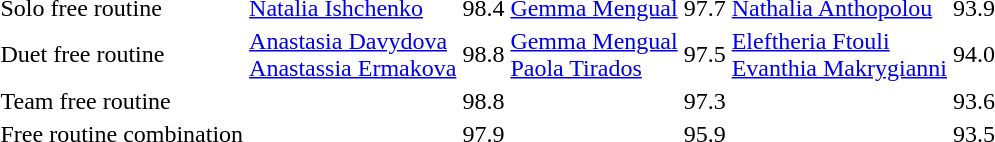<table>
<tr>
<td>Solo free routine</td>
<td><a href='#'>Natalia Ishchenko</a><br></td>
<td>98.4</td>
<td><a href='#'>Gemma Mengual</a><br></td>
<td>97.7</td>
<td><a href='#'>Nathalia Anthopolou</a><br></td>
<td>93.9</td>
</tr>
<tr>
<td>Duet free routine</td>
<td><a href='#'>Anastasia Davydova</a><br><a href='#'>Anastassia Ermakova</a><br></td>
<td>98.8</td>
<td><a href='#'>Gemma Mengual</a><br><a href='#'>Paola Tirados</a><br></td>
<td>97.5</td>
<td><a href='#'>Eleftheria Ftouli</a><br><a href='#'>Evanthia Makrygianni</a><br></td>
<td>94.0</td>
</tr>
<tr>
<td>Team free routine</td>
<td><br></td>
<td>98.8</td>
<td><br></td>
<td>97.3</td>
<td><br></td>
<td>93.6 </td>
</tr>
<tr>
<td>Free routine combination</td>
<td><br></td>
<td>97.9</td>
<td><br></td>
<td>95.9</td>
<td><br></td>
<td>93.5</td>
</tr>
</table>
